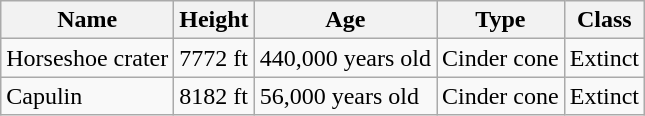<table class="wikitable">
<tr>
<th>Name</th>
<th>Height</th>
<th>Age</th>
<th>Type</th>
<th>Class</th>
</tr>
<tr>
<td>Horseshoe crater</td>
<td>7772 ft</td>
<td>440,000 years old</td>
<td>Cinder cone</td>
<td>Extinct</td>
</tr>
<tr>
<td>Capulin</td>
<td>8182 ft</td>
<td>56,000 years old</td>
<td>Cinder cone</td>
<td>Extinct</td>
</tr>
</table>
